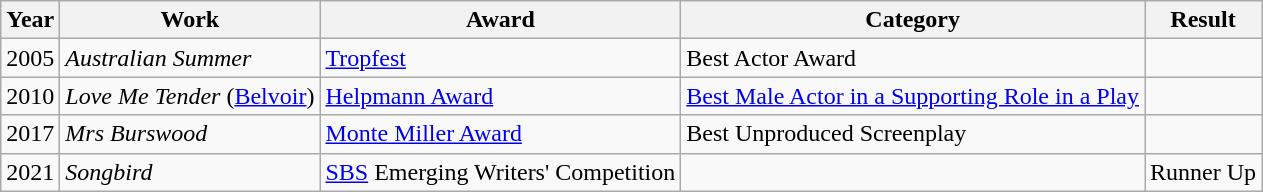<table class=wikitable>
<tr>
<th>Year</th>
<th>Work</th>
<th>Award</th>
<th>Category</th>
<th>Result</th>
</tr>
<tr>
<td>2005</td>
<td><em>Australian Summer</em></td>
<td><a href='#'>Tropfest</a></td>
<td>Best Actor Award</td>
<td></td>
</tr>
<tr>
<td>2010</td>
<td><em>Love Me Tender</em> (<a href='#'>Belvoir</a>)</td>
<td><a href='#'>Helpmann Award</a></td>
<td><a href='#'>Best Male Actor in a Supporting Role in a Play</a></td>
<td><br></td>
</tr>
<tr>
<td>2017</td>
<td><em>Mrs Burswood</em></td>
<td><a href='#'>Monte Miller Award</a></td>
<td>Best Unproduced Screenplay</td>
<td></td>
</tr>
<tr>
<td>2021</td>
<td><em>Songbird</em></td>
<td><a href='#'>SBS</a> Emerging Writers' Competition</td>
<td></td>
<td>Runner Up</td>
</tr>
</table>
